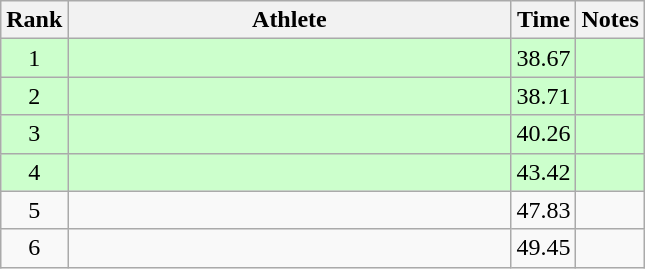<table class="wikitable" style="text-align:center">
<tr>
<th>Rank</th>
<th Style="width:18em">Athlete</th>
<th>Time</th>
<th>Notes</th>
</tr>
<tr style="background:#cfc">
<td>1</td>
<td style="text-align:left"></td>
<td>38.67</td>
<td></td>
</tr>
<tr style="background:#cfc">
<td>2</td>
<td style="text-align:left"></td>
<td>38.71</td>
<td></td>
</tr>
<tr style="background:#cfc">
<td>3</td>
<td style="text-align:left"></td>
<td>40.26</td>
<td></td>
</tr>
<tr style="background:#cfc">
<td>4</td>
<td style="text-align:left"></td>
<td>43.42</td>
<td></td>
</tr>
<tr>
<td>5</td>
<td style="text-align:left"></td>
<td>47.83</td>
<td></td>
</tr>
<tr>
<td>6</td>
<td style="text-align:left"></td>
<td>49.45</td>
<td></td>
</tr>
</table>
